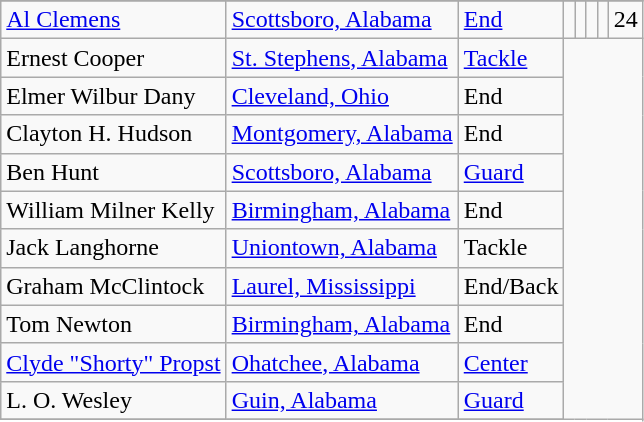<table class="wikitable">
<tr>
</tr>
<tr>
<td><a href='#'>Al Clemens</a></td>
<td><a href='#'>Scottsboro, Alabama</a></td>
<td><a href='#'>End</a></td>
<td></td>
<td></td>
<td></td>
<td></td>
<td>24</td>
</tr>
<tr>
<td>Ernest Cooper</td>
<td><a href='#'>St. Stephens, Alabama</a></td>
<td><a href='#'>Tackle</a></td>
</tr>
<tr>
<td>Elmer Wilbur Dany</td>
<td><a href='#'>Cleveland, Ohio</a></td>
<td>End</td>
</tr>
<tr>
<td>Clayton H. Hudson</td>
<td><a href='#'>Montgomery, Alabama</a></td>
<td>End</td>
</tr>
<tr>
<td>Ben Hunt</td>
<td><a href='#'>Scottsboro, Alabama</a></td>
<td><a href='#'>Guard</a></td>
</tr>
<tr>
<td>William Milner Kelly</td>
<td><a href='#'>Birmingham, Alabama</a></td>
<td>End</td>
</tr>
<tr>
<td>Jack Langhorne</td>
<td><a href='#'>Uniontown, Alabama</a></td>
<td>Tackle</td>
</tr>
<tr>
<td>Graham McClintock</td>
<td><a href='#'>Laurel, Mississippi</a></td>
<td>End/Back</td>
</tr>
<tr>
<td>Tom Newton</td>
<td><a href='#'>Birmingham, Alabama</a></td>
<td>End</td>
</tr>
<tr>
<td><a href='#'>Clyde "Shorty" Propst</a></td>
<td><a href='#'>Ohatchee, Alabama</a></td>
<td><a href='#'>Center</a></td>
</tr>
<tr>
<td>L. O. Wesley</td>
<td><a href='#'>Guin, Alabama</a></td>
<td><a href='#'>Guard</a></td>
</tr>
<tr>
</tr>
</table>
